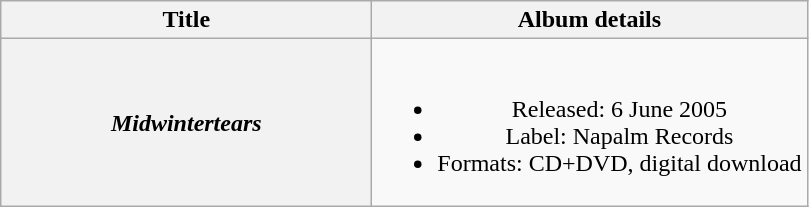<table class="wikitable plainrowheaders" style="text-align:center;">
<tr>
<th scope="col" style="width:15em;">Title</th>
<th scope="col">Album details</th>
</tr>
<tr>
<th scope="row"><em>Midwintertears</em></th>
<td><br><ul><li>Released: 6 June 2005</li><li>Label: Napalm Records</li><li>Formats: CD+DVD, digital download</li></ul></td>
</tr>
</table>
